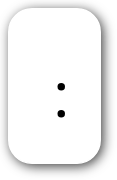<table style="border-radius:1em; box-shadow:0.1em 0.1em 0.5em rgba(0,0,0,0.75); background:white; border:1px solid white; padding:5px;">
<tr style="vertical-align:top;">
<td><br><ul><li></li><li></li></ul></td>
<td></td>
</tr>
</table>
